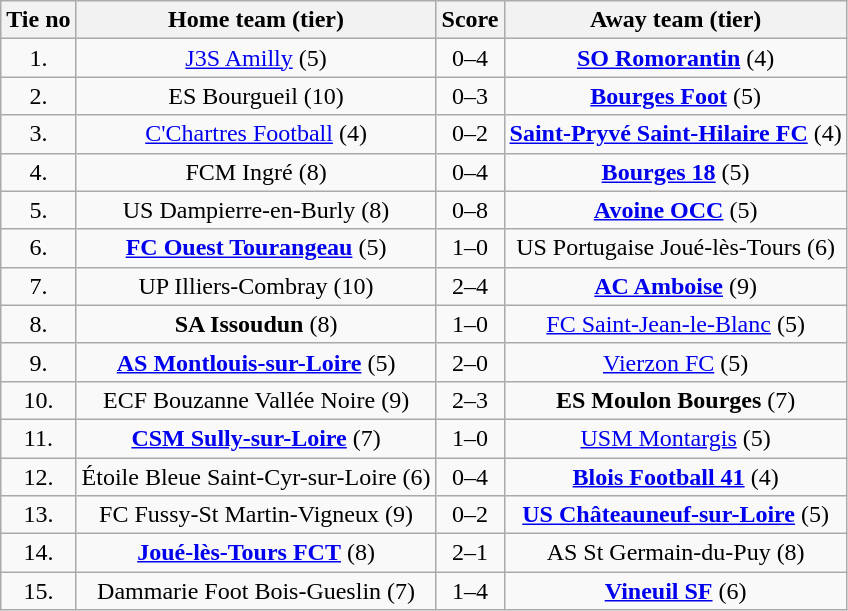<table class="wikitable" style="text-align: center">
<tr>
<th>Tie no</th>
<th>Home team (tier)</th>
<th>Score</th>
<th>Away team (tier)</th>
</tr>
<tr>
<td>1.</td>
<td><a href='#'>J3S Amilly</a> (5)</td>
<td>0–4</td>
<td><strong><a href='#'>SO Romorantin</a></strong> (4)</td>
</tr>
<tr>
<td>2.</td>
<td>ES Bourgueil (10)</td>
<td>0–3</td>
<td><strong><a href='#'>Bourges Foot</a></strong> (5)</td>
</tr>
<tr>
<td>3.</td>
<td><a href='#'>C'Chartres Football</a> (4)</td>
<td>0–2</td>
<td><strong><a href='#'>Saint-Pryvé Saint-Hilaire FC</a></strong> (4)</td>
</tr>
<tr>
<td>4.</td>
<td>FCM Ingré (8)</td>
<td>0–4</td>
<td><strong><a href='#'>Bourges 18</a></strong> (5)</td>
</tr>
<tr>
<td>5.</td>
<td>US Dampierre-en-Burly (8)</td>
<td>0–8</td>
<td><strong><a href='#'>Avoine OCC</a></strong> (5)</td>
</tr>
<tr>
<td>6.</td>
<td><strong><a href='#'>FC Ouest Tourangeau</a></strong> (5)</td>
<td>1–0</td>
<td>US Portugaise Joué-lès-Tours (6)</td>
</tr>
<tr>
<td>7.</td>
<td>UP Illiers-Combray (10)</td>
<td>2–4 </td>
<td><strong><a href='#'>AC Amboise</a></strong> (9)</td>
</tr>
<tr>
<td>8.</td>
<td><strong>SA Issoudun</strong> (8)</td>
<td>1–0</td>
<td><a href='#'>FC Saint-Jean-le-Blanc</a> (5)</td>
</tr>
<tr>
<td>9.</td>
<td><strong><a href='#'>AS Montlouis-sur-Loire</a></strong> (5)</td>
<td>2–0</td>
<td><a href='#'>Vierzon FC</a> (5)</td>
</tr>
<tr>
<td>10.</td>
<td>ECF Bouzanne Vallée Noire (9)</td>
<td>2–3</td>
<td><strong>ES Moulon Bourges</strong> (7)</td>
</tr>
<tr>
<td>11.</td>
<td><strong><a href='#'>CSM Sully-sur-Loire</a></strong> (7)</td>
<td>1–0</td>
<td><a href='#'>USM Montargis</a> (5)</td>
</tr>
<tr>
<td>12.</td>
<td>Étoile Bleue Saint-Cyr-sur-Loire (6)</td>
<td>0–4</td>
<td><strong><a href='#'>Blois Football 41</a></strong> (4)</td>
</tr>
<tr>
<td>13.</td>
<td>FC Fussy-St Martin-Vigneux (9)</td>
<td>0–2</td>
<td><strong><a href='#'>US Châteauneuf-sur-Loire</a></strong> (5)</td>
</tr>
<tr>
<td>14.</td>
<td><strong><a href='#'>Joué-lès-Tours FCT</a></strong> (8)</td>
<td>2–1</td>
<td>AS St Germain-du-Puy (8)</td>
</tr>
<tr>
<td>15.</td>
<td>Dammarie Foot Bois-Gueslin (7)</td>
<td>1–4</td>
<td><strong><a href='#'>Vineuil SF</a></strong> (6)</td>
</tr>
</table>
